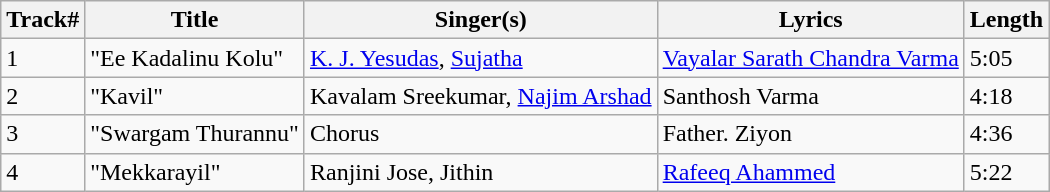<table class="wikitable">
<tr>
<th>Track#</th>
<th>Title</th>
<th>Singer(s)</th>
<th>Lyrics</th>
<th>Length</th>
</tr>
<tr>
<td>1</td>
<td>"Ee Kadalinu Kolu"</td>
<td><a href='#'>K. J. Yesudas</a>, <a href='#'>Sujatha</a></td>
<td><a href='#'>Vayalar Sarath Chandra Varma</a></td>
<td>5:05</td>
</tr>
<tr>
<td>2</td>
<td>"Kavil"</td>
<td>Kavalam Sreekumar, <a href='#'>Najim Arshad</a></td>
<td>Santhosh Varma</td>
<td>4:18</td>
</tr>
<tr>
<td>3</td>
<td>"Swargam Thurannu"</td>
<td>Chorus</td>
<td>Father. Ziyon</td>
<td>4:36</td>
</tr>
<tr>
<td>4</td>
<td>"Mekkarayil"</td>
<td>Ranjini Jose, Jithin</td>
<td><a href='#'>Rafeeq Ahammed</a></td>
<td>5:22</td>
</tr>
</table>
